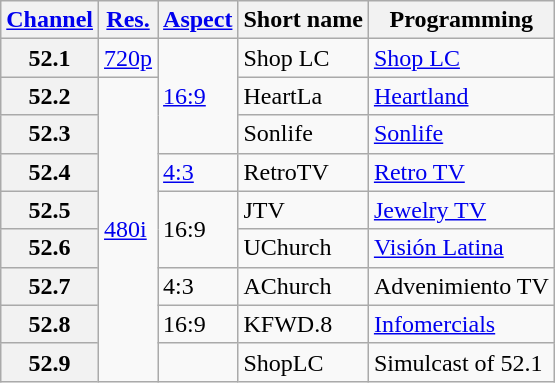<table class="wikitable">
<tr>
<th scope = "col"><a href='#'>Channel</a></th>
<th scope = "col"><a href='#'>Res.</a></th>
<th scope = "col"><a href='#'>Aspect</a></th>
<th scope = "col">Short name</th>
<th scope = "col">Programming</th>
</tr>
<tr>
<th scope = "row">52.1</th>
<td><a href='#'>720p</a></td>
<td rowspan="3"><a href='#'>16:9</a></td>
<td>Shop LC</td>
<td><a href='#'>Shop LC</a></td>
</tr>
<tr>
<th scope = "row">52.2</th>
<td rowspan="8"><a href='#'>480i</a></td>
<td>HeartLa</td>
<td><a href='#'>Heartland</a></td>
</tr>
<tr>
<th scope = "row">52.3</th>
<td>Sonlife</td>
<td><a href='#'>Sonlife</a></td>
</tr>
<tr>
<th scope = "row">52.4</th>
<td><a href='#'>4:3</a></td>
<td>RetroTV</td>
<td><a href='#'>Retro TV</a></td>
</tr>
<tr>
<th scope = "row">52.5</th>
<td rowspan="2">16:9</td>
<td>JTV</td>
<td><a href='#'>Jewelry TV</a></td>
</tr>
<tr>
<th scope = "row">52.6</th>
<td>UChurch</td>
<td><a href='#'>Visión Latina</a></td>
</tr>
<tr>
<th scope = "row">52.7</th>
<td>4:3</td>
<td>AChurch</td>
<td>Advenimiento TV</td>
</tr>
<tr>
<th scope = "row">52.8</th>
<td>16:9</td>
<td>KFWD.8</td>
<td><a href='#'>Infomercials</a></td>
</tr>
<tr>
<th scope = "row">52.9</th>
<td></td>
<td>ShopLC</td>
<td>Simulcast of 52.1</td>
</tr>
</table>
